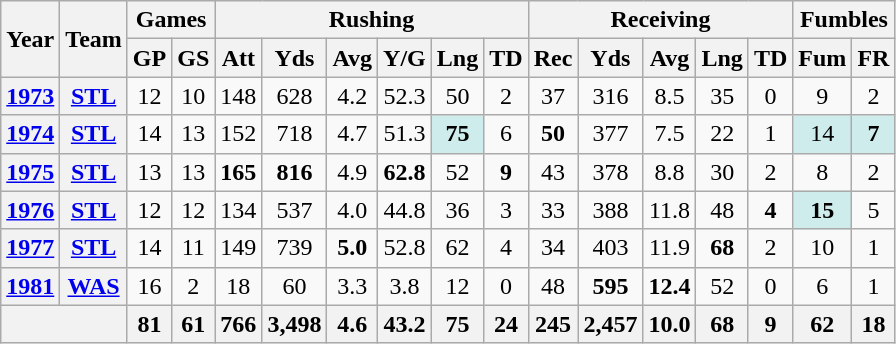<table class= "wikitable" style="text-align:center;">
<tr>
<th rowspan="2">Year</th>
<th rowspan="2">Team</th>
<th colspan="2">Games</th>
<th colspan="6">Rushing</th>
<th colspan="5">Receiving</th>
<th colspan="2">Fumbles</th>
</tr>
<tr>
<th>GP</th>
<th>GS</th>
<th>Att</th>
<th>Yds</th>
<th>Avg</th>
<th>Y/G</th>
<th>Lng</th>
<th>TD</th>
<th>Rec</th>
<th>Yds</th>
<th>Avg</th>
<th>Lng</th>
<th>TD</th>
<th>Fum</th>
<th>FR</th>
</tr>
<tr>
<th><a href='#'>1973</a></th>
<th><a href='#'>STL</a></th>
<td>12</td>
<td>10</td>
<td>148</td>
<td>628</td>
<td>4.2</td>
<td>52.3</td>
<td>50</td>
<td>2</td>
<td>37</td>
<td>316</td>
<td>8.5</td>
<td>35</td>
<td>0</td>
<td>9</td>
<td>2</td>
</tr>
<tr>
<th><a href='#'>1974</a></th>
<th><a href='#'>STL</a></th>
<td>14</td>
<td>13</td>
<td>152</td>
<td>718</td>
<td>4.7</td>
<td>51.3</td>
<td style="background:#cfecec;"><strong>75</strong></td>
<td>6</td>
<td><strong>50</strong></td>
<td>377</td>
<td>7.5</td>
<td>22</td>
<td>1</td>
<td style="background:#cfecec;">14</td>
<td style="background:#cfecec;"><strong>7</strong></td>
</tr>
<tr>
<th><a href='#'>1975</a></th>
<th><a href='#'>STL</a></th>
<td>13</td>
<td>13</td>
<td><strong>165</strong></td>
<td><strong>816</strong></td>
<td>4.9</td>
<td><strong>62.8</strong></td>
<td>52</td>
<td><strong>9</strong></td>
<td>43</td>
<td>378</td>
<td>8.8</td>
<td>30</td>
<td>2</td>
<td>8</td>
<td>2</td>
</tr>
<tr>
<th><a href='#'>1976</a></th>
<th><a href='#'>STL</a></th>
<td>12</td>
<td>12</td>
<td>134</td>
<td>537</td>
<td>4.0</td>
<td>44.8</td>
<td>36</td>
<td>3</td>
<td>33</td>
<td>388</td>
<td>11.8</td>
<td>48</td>
<td><strong>4</strong></td>
<td style="background:#cfecec;"><strong>15</strong></td>
<td>5</td>
</tr>
<tr>
<th><a href='#'>1977</a></th>
<th><a href='#'>STL</a></th>
<td>14</td>
<td>11</td>
<td>149</td>
<td>739</td>
<td><strong>5.0</strong></td>
<td>52.8</td>
<td>62</td>
<td>4</td>
<td>34</td>
<td>403</td>
<td>11.9</td>
<td><strong>68</strong></td>
<td>2</td>
<td>10</td>
<td>1</td>
</tr>
<tr>
<th><a href='#'>1981</a></th>
<th><a href='#'>WAS</a></th>
<td>16</td>
<td>2</td>
<td>18</td>
<td>60</td>
<td>3.3</td>
<td>3.8</td>
<td>12</td>
<td>0</td>
<td>48</td>
<td><strong>595</strong></td>
<td><strong>12.4</strong></td>
<td>52</td>
<td>0</td>
<td>6</td>
<td>1</td>
</tr>
<tr>
<th colspan="2"></th>
<th>81</th>
<th>61</th>
<th>766</th>
<th>3,498</th>
<th>4.6</th>
<th>43.2</th>
<th>75</th>
<th>24</th>
<th>245</th>
<th>2,457</th>
<th>10.0</th>
<th>68</th>
<th>9</th>
<th>62</th>
<th>18</th>
</tr>
</table>
